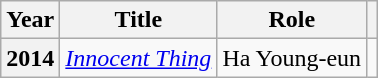<table class="wikitable plainrowheaders">
<tr>
<th scope="col">Year</th>
<th scope="col">Title</th>
<th scope="col">Role</th>
<th scope="col"></th>
</tr>
<tr>
<th scope="row">2014</th>
<td><em><a href='#'>Innocent Thing</a></em></td>
<td>Ha Young-eun</td>
<td style="text-align:center"></td>
</tr>
</table>
